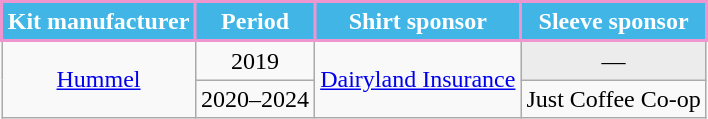<table class="wikitable" style="text-align: center">
<tr>
<th style="background:#41B6E6; color:#FFFFFF; border:2px solid #EF95CF;">Kit manufacturer</th>
<th style="background:#41B6E6; color:#FFFFFF; border:2px solid #EF95CF;">Period</th>
<th style="background:#41B6E6; color:#FFFFFF; border:2px solid #EF95CF;">Shirt sponsor</th>
<th style="background:#41B6E6; color:#FFFFFF; border:2px solid #EF95CF;">Sleeve sponsor</th>
</tr>
<tr>
<td rowspan="2"> <a href='#'>Hummel</a></td>
<td>2019</td>
<td rowspan="2"><a href='#'>Dairyland Insurance</a></td>
<td style="background:#ececec;">—</td>
</tr>
<tr>
<td>2020–2024</td>
<td>Just Coffee Co-op</td>
</tr>
</table>
